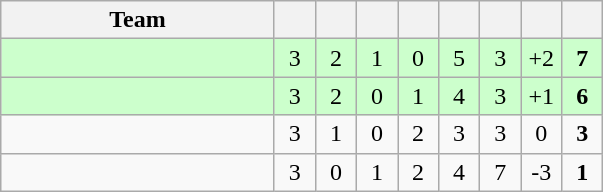<table class="wikitable" style="text-align:center;">
<tr>
<th width="175">Team</th>
<th width="20"></th>
<th width="20"></th>
<th width="20"></th>
<th width="20"></th>
<th width="20"></th>
<th width="20"></th>
<th width="20"></th>
<th width="20"></th>
</tr>
<tr bgcolor="#ccffcc">
<td align=left></td>
<td>3</td>
<td>2</td>
<td>1</td>
<td>0</td>
<td>5</td>
<td>3</td>
<td>+2</td>
<td><strong>7</strong></td>
</tr>
<tr bgcolor="#ccffcc">
<td align=left></td>
<td>3</td>
<td>2</td>
<td>0</td>
<td>1</td>
<td>4</td>
<td>3</td>
<td>+1</td>
<td><strong>6</strong></td>
</tr>
<tr>
<td align=left></td>
<td>3</td>
<td>1</td>
<td>0</td>
<td>2</td>
<td>3</td>
<td>3</td>
<td>0</td>
<td><strong>3</strong></td>
</tr>
<tr>
<td align=left></td>
<td>3</td>
<td>0</td>
<td>1</td>
<td>2</td>
<td>4</td>
<td>7</td>
<td>-3</td>
<td><strong>1</strong></td>
</tr>
</table>
